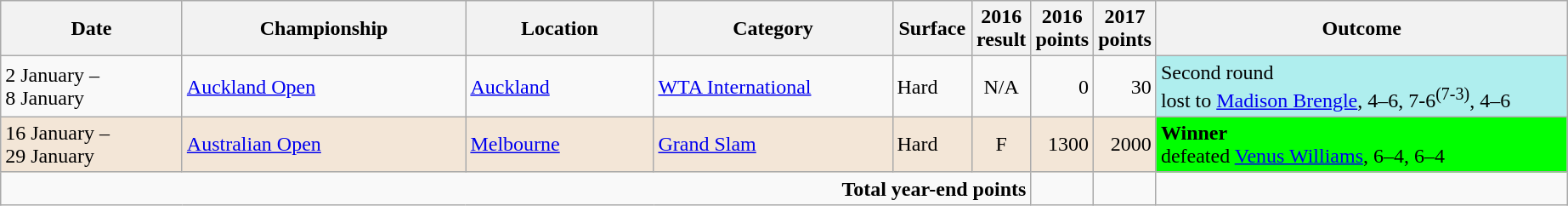<table class="wikitable">
<tr>
<th width=135>Date</th>
<th width=215>Championship</th>
<th width=140>Location</th>
<th width=180>Category</th>
<th width=55>Surface</th>
<th width=30>2016 result</th>
<th width=30>2016 points</th>
<th width=30>2017 points</th>
<th width=315>Outcome</th>
</tr>
<tr>
<td>2 January – <br>8 January</td>
<td><a href='#'>Auckland Open</a></td>
<td> <a href='#'>Auckland</a></td>
<td><a href='#'>WTA International</a></td>
<td>Hard</td>
<td align=center>N/A</td>
<td align=right>0</td>
<td align=right>30</td>
<td style="background:#afeeee;">Second round <br>lost to  <a href='#'>Madison Brengle</a>, 4–6, 7-6<sup>(7-3)</sup>, 4–6</td>
</tr>
<tr style="background:#F3E6D7;">
<td>16 January –<br>29 January</td>
<td><a href='#'>Australian Open</a></td>
<td> <a href='#'>Melbourne</a></td>
<td><a href='#'>Grand Slam</a></td>
<td>Hard</td>
<td align=center>F</td>
<td align=right>1300</td>
<td align=right>2000</td>
<td style="background:lime;"><strong>Winner</strong><br>defeated  <a href='#'>Venus Williams</a>, 6–4, 6–4</td>
</tr>
<tr>
<td colspan=6 align=right><strong>Total year-end points</strong></td>
<td align=right></td>
<td align=right></td>
<td></td>
</tr>
</table>
